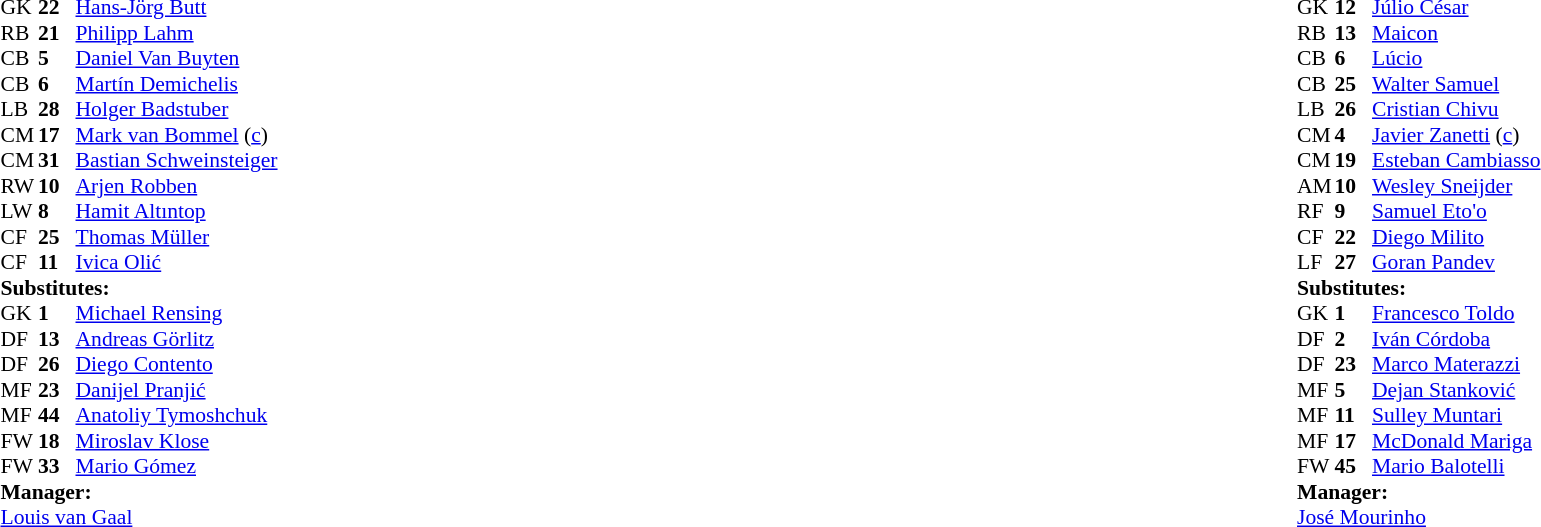<table width="100%">
<tr>
<td valign="top" width="50%"><br><table style="font-size:90%" cellspacing="0" cellpadding="0">
<tr>
<th width=25></th>
<th width=25></th>
</tr>
<tr>
<td>GK</td>
<td><strong>22</strong></td>
<td> <a href='#'>Hans-Jörg Butt</a></td>
</tr>
<tr>
<td>RB</td>
<td><strong>21</strong></td>
<td> <a href='#'>Philipp Lahm</a></td>
</tr>
<tr>
<td>CB</td>
<td><strong>5</strong></td>
<td> <a href='#'>Daniel Van Buyten</a></td>
</tr>
<tr>
<td>CB</td>
<td><strong>6</strong></td>
<td> <a href='#'>Martín Demichelis</a></td>
<td></td>
</tr>
<tr>
<td>LB</td>
<td><strong>28</strong></td>
<td> <a href='#'>Holger Badstuber</a></td>
</tr>
<tr>
<td>CM</td>
<td><strong>17</strong></td>
<td> <a href='#'>Mark van Bommel</a> (<a href='#'>c</a>)</td>
<td></td>
</tr>
<tr>
<td>CM</td>
<td><strong>31</strong></td>
<td> <a href='#'>Bastian Schweinsteiger</a></td>
</tr>
<tr>
<td>RW</td>
<td><strong>10</strong></td>
<td> <a href='#'>Arjen Robben</a></td>
</tr>
<tr>
<td>LW</td>
<td><strong>8</strong></td>
<td> <a href='#'>Hamit Altıntop</a></td>
<td></td>
<td></td>
</tr>
<tr>
<td>CF</td>
<td><strong>25</strong></td>
<td> <a href='#'>Thomas Müller</a></td>
</tr>
<tr>
<td>CF</td>
<td><strong>11</strong></td>
<td> <a href='#'>Ivica Olić</a></td>
<td></td>
<td></td>
</tr>
<tr>
<td colspan=3><strong>Substitutes:</strong></td>
</tr>
<tr>
<td>GK</td>
<td><strong>1</strong></td>
<td> <a href='#'>Michael Rensing</a></td>
</tr>
<tr>
<td>DF</td>
<td><strong>13</strong></td>
<td> <a href='#'>Andreas Görlitz</a></td>
</tr>
<tr>
<td>DF</td>
<td><strong>26</strong></td>
<td> <a href='#'>Diego Contento</a></td>
</tr>
<tr>
<td>MF</td>
<td><strong>23</strong></td>
<td> <a href='#'>Danijel Pranjić</a></td>
</tr>
<tr>
<td>MF</td>
<td><strong>44</strong></td>
<td> <a href='#'>Anatoliy Tymoshchuk</a></td>
</tr>
<tr>
<td>FW</td>
<td><strong>18</strong></td>
<td> <a href='#'>Miroslav Klose</a></td>
<td></td>
<td></td>
</tr>
<tr>
<td>FW</td>
<td><strong>33</strong></td>
<td> <a href='#'>Mario Gómez</a></td>
<td></td>
<td></td>
</tr>
<tr>
<td colspan=3><strong>Manager:</strong></td>
</tr>
<tr>
<td colspan=4> <a href='#'>Louis van Gaal</a></td>
</tr>
</table>
</td>
<td valign="top"></td>
<td valign="top" width="50%"><br><table style="font-size:90%" cellspacing="0" cellpadding="0" align=center>
<tr>
<th width=25></th>
<th width=25></th>
</tr>
<tr>
<td>GK</td>
<td><strong>12</strong></td>
<td> <a href='#'>Júlio César</a></td>
</tr>
<tr>
<td>RB</td>
<td><strong>13</strong></td>
<td> <a href='#'>Maicon</a></td>
</tr>
<tr>
<td>CB</td>
<td><strong>6</strong></td>
<td> <a href='#'>Lúcio</a></td>
</tr>
<tr>
<td>CB</td>
<td><strong>25</strong></td>
<td> <a href='#'>Walter Samuel</a></td>
</tr>
<tr>
<td>LB</td>
<td><strong>26</strong></td>
<td> <a href='#'>Cristian Chivu</a></td>
<td></td>
<td></td>
</tr>
<tr>
<td>CM</td>
<td><strong>4</strong></td>
<td> <a href='#'>Javier Zanetti</a> (<a href='#'>c</a>)</td>
</tr>
<tr>
<td>CM</td>
<td><strong>19</strong></td>
<td> <a href='#'>Esteban Cambiasso</a></td>
</tr>
<tr>
<td>AM</td>
<td><strong>10</strong></td>
<td> <a href='#'>Wesley Sneijder</a></td>
</tr>
<tr>
<td>RF</td>
<td><strong>9</strong></td>
<td> <a href='#'>Samuel Eto'o</a></td>
</tr>
<tr>
<td>CF</td>
<td><strong>22</strong></td>
<td> <a href='#'>Diego Milito</a></td>
<td></td>
<td></td>
</tr>
<tr>
<td>LF</td>
<td><strong>27</strong></td>
<td> <a href='#'>Goran Pandev</a></td>
<td></td>
<td></td>
</tr>
<tr>
<td colspan=3><strong>Substitutes:</strong></td>
</tr>
<tr>
<td>GK</td>
<td><strong>1</strong></td>
<td> <a href='#'>Francesco Toldo</a></td>
</tr>
<tr>
<td>DF</td>
<td><strong>2</strong></td>
<td> <a href='#'>Iván Córdoba</a></td>
</tr>
<tr>
<td>DF</td>
<td><strong>23</strong></td>
<td> <a href='#'>Marco Materazzi</a></td>
<td></td>
<td></td>
</tr>
<tr>
<td>MF</td>
<td><strong>5</strong></td>
<td> <a href='#'>Dejan Stanković</a></td>
<td></td>
<td></td>
</tr>
<tr>
<td>MF</td>
<td><strong>11</strong></td>
<td> <a href='#'>Sulley Muntari</a></td>
<td></td>
<td></td>
</tr>
<tr>
<td>MF</td>
<td><strong>17</strong></td>
<td> <a href='#'>McDonald Mariga</a></td>
</tr>
<tr>
<td>FW</td>
<td><strong>45</strong></td>
<td> <a href='#'>Mario Balotelli</a></td>
</tr>
<tr>
<td colspan=3><strong>Manager:</strong></td>
</tr>
<tr>
<td colspan=4> <a href='#'>José Mourinho</a></td>
</tr>
</table>
</td>
</tr>
</table>
